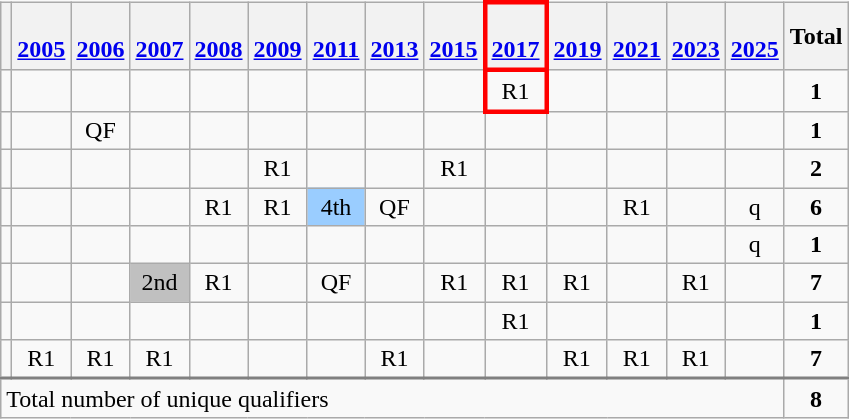<table class="wikitable" style="text-align:center">
<tr>
<th></th>
<th><br><a href='#'>2005</a></th>
<th><br><a href='#'>2006</a></th>
<th><br><a href='#'>2007</a></th>
<th><br><a href='#'>2008</a></th>
<th><br><a href='#'>2009</a></th>
<th><br><a href='#'>2011</a></th>
<th><br><a href='#'>2013</a></th>
<th><br><a href='#'>2015</a></th>
<th style="border:3px solid red"><br><a href='#'>2017</a></th>
<th><br><a href='#'>2019</a></th>
<th><br><a href='#'>2021</a></th>
<th><br><a href='#'>2023</a></th>
<th><br><a href='#'>2025</a></th>
<th>Total</th>
</tr>
<tr>
<td align=left></td>
<td></td>
<td></td>
<td></td>
<td></td>
<td></td>
<td></td>
<td></td>
<td></td>
<td style="border: 3px solid red">R1</td>
<td></td>
<td></td>
<td></td>
<td></td>
<td><strong>1</strong></td>
</tr>
<tr>
<td align=left></td>
<td></td>
<td>QF</td>
<td></td>
<td></td>
<td></td>
<td></td>
<td></td>
<td></td>
<td></td>
<td></td>
<td></td>
<td></td>
<td></td>
<td><strong>1</strong></td>
</tr>
<tr>
<td align=left></td>
<td></td>
<td></td>
<td></td>
<td></td>
<td>R1</td>
<td></td>
<td></td>
<td>R1</td>
<td></td>
<td></td>
<td></td>
<td></td>
<td></td>
<td><strong>2</strong></td>
</tr>
<tr>
<td align=left></td>
<td></td>
<td></td>
<td></td>
<td>R1</td>
<td>R1</td>
<td bgcolor=#9acdff>4th</td>
<td>QF</td>
<td></td>
<td></td>
<td></td>
<td>R1</td>
<td></td>
<td>q</td>
<td><strong>6</strong></td>
</tr>
<tr>
<td align=left></td>
<td></td>
<td></td>
<td></td>
<td></td>
<td></td>
<td></td>
<td></td>
<td></td>
<td></td>
<td></td>
<td></td>
<td></td>
<td>q</td>
<td><strong>1</strong></td>
</tr>
<tr>
<td align=left></td>
<td></td>
<td></td>
<td bgcolor=silver>2nd</td>
<td>R1</td>
<td></td>
<td>QF</td>
<td></td>
<td>R1</td>
<td>R1</td>
<td>R1</td>
<td></td>
<td>R1</td>
<td></td>
<td><strong>7</strong></td>
</tr>
<tr>
<td align=left></td>
<td></td>
<td></td>
<td></td>
<td></td>
<td></td>
<td></td>
<td></td>
<td></td>
<td>R1</td>
<td></td>
<td></td>
<td></td>
<td></td>
<td><strong>1</strong></td>
</tr>
<tr>
<td align=left></td>
<td>R1</td>
<td>R1</td>
<td>R1</td>
<td></td>
<td></td>
<td></td>
<td>R1</td>
<td></td>
<td></td>
<td>R1</td>
<td>R1</td>
<td>R1</td>
<td></td>
<td><strong>7</strong></td>
</tr>
<tr style="border-top: 2.5px solid grey">
<td align=left colspan=14>Total number of unique qualifiers</td>
<td><strong>8</strong></td>
</tr>
</table>
